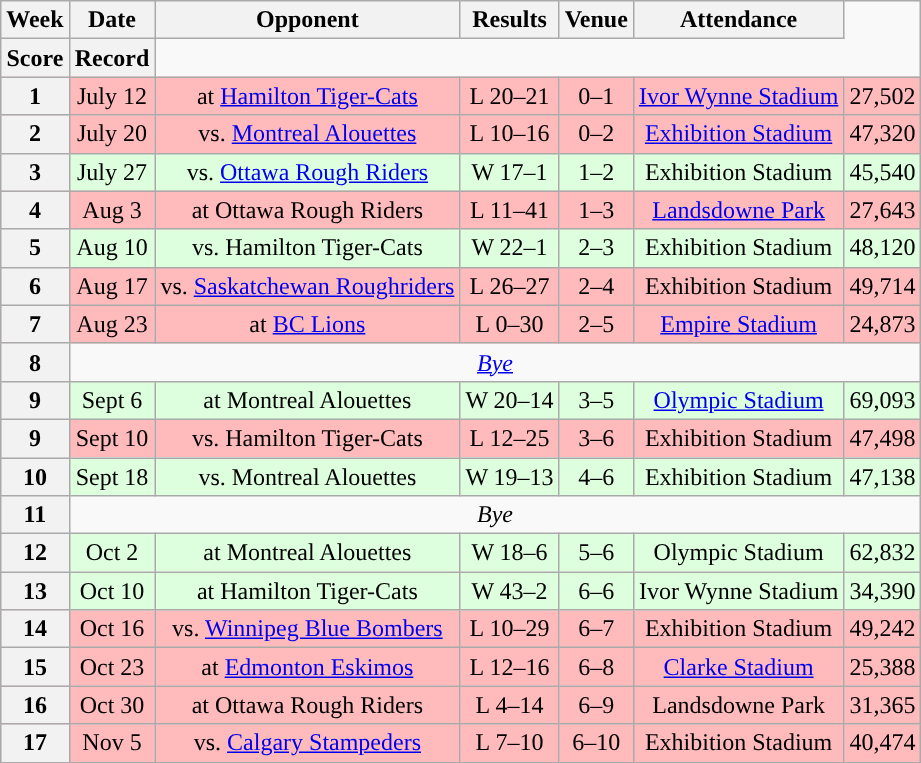<table class="wikitable" style="text-align:center">
<tr>
<th>Week</th>
<th>Date</th>
<th>Opponent</th>
<th>Results</th>
<th>Venue</th>
<th>Attendance</th>
</tr>
<tr>
<th>Score</th>
<th>Record</th>
</tr>
<tr style="background:#ffbbbb">
<th>1</th>
<td>July 12</td>
<td>at <a href='#'>Hamilton Tiger-Cats</a></td>
<td>L 20–21</td>
<td>0–1</td>
<td><a href='#'>Ivor Wynne Stadium</a></td>
<td>27,502</td>
</tr>
<tr style="background:#ffbbbb">
<th>2</th>
<td>July 20</td>
<td>vs. <a href='#'>Montreal Alouettes</a></td>
<td>L 10–16</td>
<td>0–2</td>
<td><a href='#'>Exhibition Stadium</a></td>
<td>47,320</td>
</tr>
<tr style="background:#ddffdd">
<th>3</th>
<td>July 27</td>
<td>vs. <a href='#'>Ottawa Rough Riders</a></td>
<td>W 17–1</td>
<td>1–2</td>
<td>Exhibition Stadium</td>
<td>45,540</td>
</tr>
<tr style="background:#ffbbbb">
<th>4</th>
<td>Aug 3</td>
<td>at Ottawa Rough Riders</td>
<td>L 11–41</td>
<td>1–3</td>
<td><a href='#'>Landsdowne Park</a></td>
<td>27,643</td>
</tr>
<tr style="background:#ddffdd">
<th>5</th>
<td>Aug 10</td>
<td>vs. Hamilton Tiger-Cats</td>
<td>W 22–1</td>
<td>2–3</td>
<td>Exhibition Stadium</td>
<td>48,120</td>
</tr>
<tr style="background:#ffbbbb">
<th>6</th>
<td>Aug 17</td>
<td>vs. <a href='#'>Saskatchewan Roughriders</a></td>
<td>L 26–27</td>
<td>2–4</td>
<td>Exhibition Stadium</td>
<td>49,714</td>
</tr>
<tr style="background:#ffbbbb">
<th>7</th>
<td>Aug 23</td>
<td>at <a href='#'>BC Lions</a></td>
<td>L 0–30</td>
<td>2–5</td>
<td><a href='#'>Empire Stadium</a></td>
<td>24,873</td>
</tr>
<tr>
<th>8</th>
<td colspan=7><em><a href='#'>Bye</a></em></td>
</tr>
<tr style="background:#ddffdd">
<th>9</th>
<td>Sept 6</td>
<td>at Montreal Alouettes</td>
<td>W 20–14</td>
<td>3–5</td>
<td><a href='#'>Olympic Stadium</a></td>
<td>69,093</td>
</tr>
<tr style="background:#ffbbbb">
<th>9</th>
<td>Sept 10</td>
<td>vs. Hamilton Tiger-Cats</td>
<td>L 12–25</td>
<td>3–6</td>
<td>Exhibition Stadium</td>
<td>47,498</td>
</tr>
<tr style="background:#ddffdd">
<th>10</th>
<td>Sept 18</td>
<td>vs. Montreal Alouettes</td>
<td>W 19–13</td>
<td>4–6</td>
<td>Exhibition Stadium</td>
<td>47,138</td>
</tr>
<tr>
<th>11</th>
<td colspan=7><em>Bye</em></td>
</tr>
<tr style="background:#ddffdd">
<th>12</th>
<td>Oct 2</td>
<td>at Montreal Alouettes</td>
<td>W 18–6</td>
<td>5–6</td>
<td>Olympic Stadium</td>
<td>62,832</td>
</tr>
<tr style="background:#ddffdd">
<th>13</th>
<td>Oct 10</td>
<td>at Hamilton Tiger-Cats</td>
<td>W 43–2</td>
<td>6–6</td>
<td>Ivor Wynne Stadium</td>
<td>34,390</td>
</tr>
<tr style="background:#ffbbbb">
<th>14</th>
<td>Oct 16</td>
<td>vs. <a href='#'>Winnipeg Blue Bombers</a></td>
<td>L 10–29</td>
<td>6–7</td>
<td>Exhibition Stadium</td>
<td>49,242</td>
</tr>
<tr style="background:#ffbbbb">
<th>15</th>
<td>Oct 23</td>
<td>at <a href='#'>Edmonton Eskimos</a></td>
<td>L 12–16</td>
<td>6–8</td>
<td><a href='#'>Clarke Stadium</a></td>
<td>25,388</td>
</tr>
<tr style="background:#ffbbbb">
<th>16</th>
<td>Oct 30</td>
<td>at Ottawa Rough Riders</td>
<td>L 4–14</td>
<td>6–9</td>
<td>Landsdowne Park</td>
<td>31,365</td>
</tr>
<tr style="background:#ffbbbb">
<th>17</th>
<td>Nov 5</td>
<td>vs. <a href='#'>Calgary Stampeders</a></td>
<td>L 7–10</td>
<td>6–10</td>
<td>Exhibition Stadium</td>
<td>40,474</td>
</tr>
</table>
